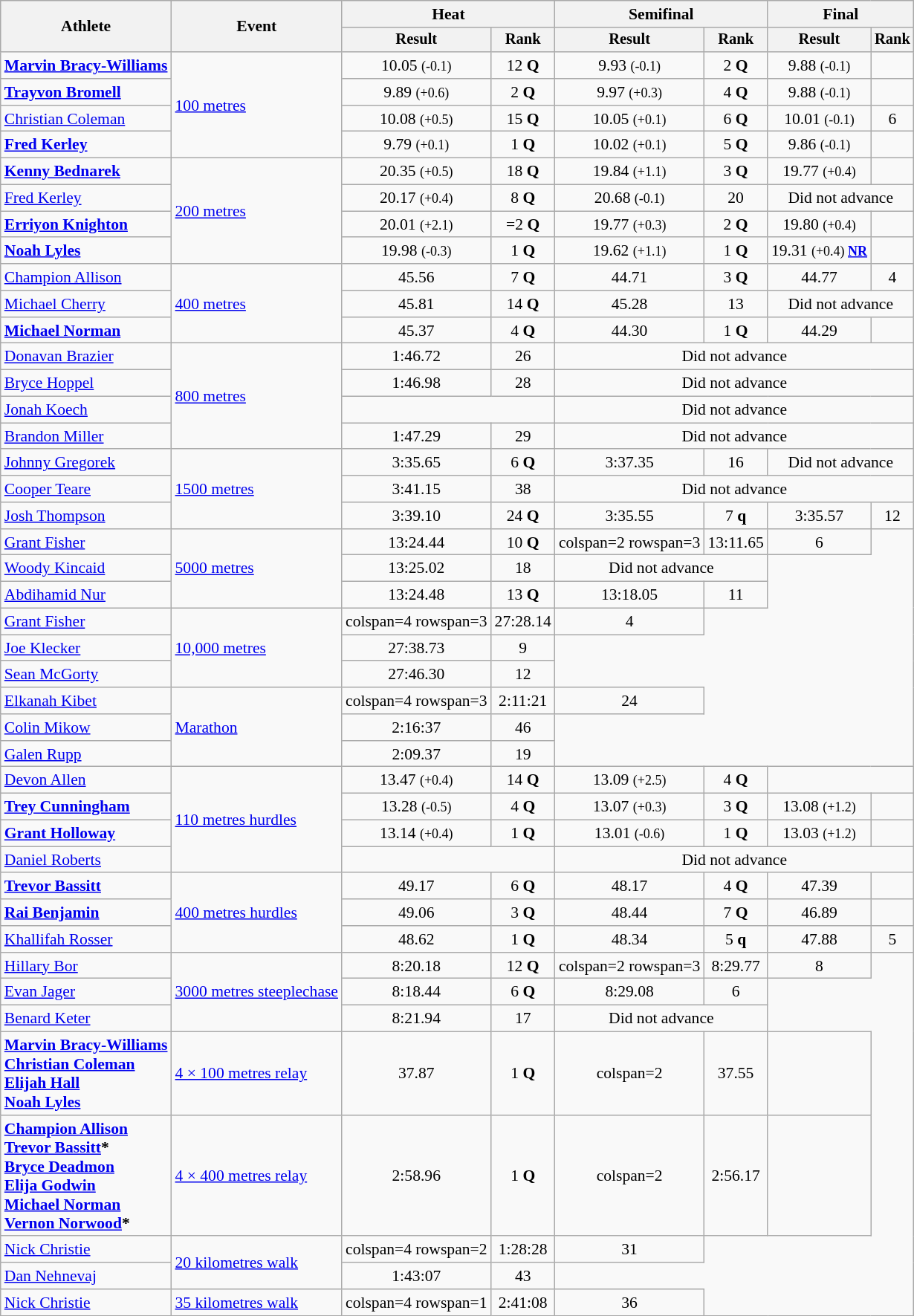<table class="wikitable" style="font-size:90%">
<tr>
<th rowspan="2">Athlete</th>
<th rowspan="2">Event</th>
<th colspan="2">Heat</th>
<th colspan="2">Semifinal</th>
<th colspan="2">Final</th>
</tr>
<tr style="font-size:95%">
<th>Result</th>
<th>Rank</th>
<th>Result</th>
<th>Rank</th>
<th>Result</th>
<th>Rank</th>
</tr>
<tr align="center">
<td align="left"><a href='#'><strong>Marvin Bracy-Williams</strong></a></td>
<td rowspan="4" align="left"><a href='#'>100 metres</a></td>
<td>10.05 <small>(-0.1)</small></td>
<td>12 <strong>Q</strong></td>
<td>9.93 <small>(-0.1)</small></td>
<td>2 <strong>Q</strong></td>
<td>9.88 <small>(-0.1)</small></td>
<td></td>
</tr>
<tr align="center">
<td align="left"><strong><a href='#'>Trayvon Bromell</a></strong></td>
<td>9.89 <small>(+0.6)</small></td>
<td>2 <strong>Q</strong></td>
<td>9.97 <small>(+0.3)</small></td>
<td>4 <strong>Q</strong></td>
<td>9.88 <small>(-0.1)</small></td>
<td></td>
</tr>
<tr align="center">
<td align="left"><a href='#'>Christian Coleman</a></td>
<td>10.08 <small>(+0.5)</small></td>
<td>15 <strong>Q</strong></td>
<td>10.05 <small>(+0.1)</small></td>
<td>6 <strong>Q</strong></td>
<td>10.01 <small>(-0.1)</small></td>
<td>6</td>
</tr>
<tr align="center">
<td align="left"><strong><a href='#'>Fred Kerley</a></strong></td>
<td>9.79 <small>(+0.1)</small></td>
<td>1 <strong>Q</strong></td>
<td>10.02 <small>(+0.1)</small></td>
<td>5 <strong>Q</strong></td>
<td>9.86 <small>(-0.1)</small></td>
<td></td>
</tr>
<tr align="center">
<td align="left"><a href='#'><strong>Kenny Bednarek</strong></a></td>
<td rowspan="4" align="left"><a href='#'>200 metres</a></td>
<td>20.35 <small>(+0.5)</small></td>
<td>18 <strong>Q</strong></td>
<td>19.84 <small>(+1.1)</small></td>
<td>3 <strong>Q</strong></td>
<td>19.77 <small>(+0.4)</small></td>
<td></td>
</tr>
<tr align="center">
<td align="left"><a href='#'>Fred Kerley</a></td>
<td>20.17 <small>(+0.4)</small></td>
<td>8 <strong>Q</strong></td>
<td>20.68 <small>(-0.1)</small></td>
<td>20</td>
<td colspan="2">Did not advance</td>
</tr>
<tr align="center">
<td align="left"><strong><a href='#'>Erriyon Knighton</a></strong></td>
<td>20.01 <small>(+2.1)</small></td>
<td>=2 <strong>Q</strong></td>
<td>19.77 <small>(+0.3)</small></td>
<td>2 <strong>Q</strong></td>
<td>19.80 <small>(+0.4)</small></td>
<td></td>
</tr>
<tr align="center">
<td align="left"><strong><a href='#'>Noah Lyles</a></strong></td>
<td>19.98 <small>(-0.3)</small></td>
<td>1 <strong>Q</strong></td>
<td>19.62 <small>(+1.1)</small></td>
<td>1 <strong>Q</strong></td>
<td>19.31 <small>(+0.4) <strong><a href='#'>NR</a></strong></small></td>
<td></td>
</tr>
<tr align="center">
<td align="left"><a href='#'>Champion Allison</a></td>
<td rowspan="3" align="left"><a href='#'>400 metres</a></td>
<td>45.56</td>
<td>7 <strong>Q</strong></td>
<td>44.71</td>
<td>3 <strong>Q</strong></td>
<td>44.77</td>
<td>4</td>
</tr>
<tr align="center">
<td align="left"><a href='#'>Michael Cherry</a></td>
<td>45.81</td>
<td>14 <strong>Q</strong></td>
<td>45.28</td>
<td>13</td>
<td colspan="2">Did not advance</td>
</tr>
<tr align="center">
<td align="left"><a href='#'><strong>Michael Norman</strong></a></td>
<td>45.37</td>
<td>4 <strong>Q</strong></td>
<td>44.30</td>
<td>1 <strong>Q</strong></td>
<td>44.29</td>
<td></td>
</tr>
<tr align="center">
<td align="left"><a href='#'>Donavan Brazier</a></td>
<td rowspan="4" align="left"><a href='#'>800 metres</a></td>
<td>1:46.72</td>
<td>26</td>
<td colspan="4">Did not advance</td>
</tr>
<tr align="center">
<td align="left"><a href='#'>Bryce Hoppel</a></td>
<td>1:46.98</td>
<td>28</td>
<td colspan="4">Did not advance</td>
</tr>
<tr align="center">
<td align="left"><a href='#'>Jonah Koech</a></td>
<td colspan="2"></td>
<td colspan="4">Did not advance</td>
</tr>
<tr align="center">
<td align="left"><a href='#'>Brandon Miller</a></td>
<td>1:47.29</td>
<td>29</td>
<td colspan="4">Did not advance</td>
</tr>
<tr align="center">
<td align="left"><a href='#'>Johnny Gregorek</a></td>
<td rowspan="3" align="left"><a href='#'>1500 metres</a></td>
<td>3:35.65</td>
<td>6 <strong>Q</strong></td>
<td>3:37.35</td>
<td>16</td>
<td colspan="2">Did not advance</td>
</tr>
<tr align="center">
<td align="left"><a href='#'>Cooper Teare</a></td>
<td>3:41.15</td>
<td>38</td>
<td colspan="4">Did not advance</td>
</tr>
<tr align="center">
<td align="left"><a href='#'>Josh Thompson</a></td>
<td>3:39.10</td>
<td>24 <strong>Q</strong></td>
<td>3:35.55</td>
<td>7 <strong>q</strong></td>
<td>3:35.57</td>
<td>12</td>
</tr>
<tr align="center">
<td align="left"><a href='#'>Grant Fisher</a></td>
<td rowspan="3" align="left"><a href='#'>5000 metres</a></td>
<td>13:24.44</td>
<td>10 <strong>Q</strong></td>
<td>colspan=2 rowspan=3 </td>
<td>13:11.65</td>
<td>6</td>
</tr>
<tr align="center">
<td align="left"><a href='#'>Woody Kincaid</a></td>
<td>13:25.02</td>
<td>18</td>
<td colspan="2">Did not advance</td>
</tr>
<tr align="center">
<td align="left"><a href='#'>Abdihamid Nur</a></td>
<td>13:24.48</td>
<td>13 <strong>Q</strong></td>
<td>13:18.05</td>
<td>11</td>
</tr>
<tr align="center">
<td align="left"><a href='#'>Grant Fisher</a></td>
<td rowspan="3" align="left"><a href='#'>10,000 metres</a></td>
<td>colspan=4 rowspan=3 </td>
<td>27:28.14</td>
<td>4</td>
</tr>
<tr align="center">
<td align="left"><a href='#'>Joe Klecker</a></td>
<td>27:38.73</td>
<td>9</td>
</tr>
<tr align="center">
<td align="left"><a href='#'>Sean McGorty</a></td>
<td>27:46.30</td>
<td>12</td>
</tr>
<tr align="center">
<td align="left"><a href='#'>Elkanah Kibet</a></td>
<td rowspan="3" align="left"><a href='#'>Marathon</a></td>
<td>colspan=4 rowspan=3 </td>
<td>2:11:21</td>
<td>24</td>
</tr>
<tr align="center">
<td align="left"><a href='#'>Colin Mikow</a></td>
<td>2:16:37</td>
<td>46</td>
</tr>
<tr align="center">
<td align="left"><a href='#'>Galen Rupp</a></td>
<td>2:09.37</td>
<td>19</td>
</tr>
<tr align="center">
<td align="left"><a href='#'>Devon Allen</a></td>
<td rowspan="4" align="left"><a href='#'>110 metres hurdles</a></td>
<td>13.47 <small>(+0.4)</small></td>
<td>14 <strong>Q</strong></td>
<td>13.09 <small>(+2.5)</small></td>
<td>4 <strong>Q</strong></td>
<td colspan="2"></td>
</tr>
<tr align="center">
<td align="left"><strong><a href='#'>Trey Cunningham</a></strong></td>
<td>13.28 <small>(-0.5)</small></td>
<td>4 <strong>Q</strong></td>
<td>13.07 <small>(+0.3)</small></td>
<td>3 <strong>Q</strong></td>
<td>13.08 <small>(+1.2)</small></td>
<td></td>
</tr>
<tr align="center">
<td align="left"><strong><a href='#'>Grant Holloway</a></strong></td>
<td>13.14 <small>(+0.4)</small></td>
<td>1 <strong>Q</strong></td>
<td>13.01 <small>(-0.6)</small></td>
<td>1 <strong>Q</strong></td>
<td>13.03 <small>(+1.2)</small></td>
<td></td>
</tr>
<tr align="center">
<td align="left"><a href='#'>Daniel Roberts</a></td>
<td colspan="2"></td>
<td colspan="4">Did not advance</td>
</tr>
<tr align="center">
<td align="left"><strong><a href='#'>Trevor Bassitt</a></strong></td>
<td rowspan="3" align="left"><a href='#'>400 metres hurdles</a></td>
<td>49.17</td>
<td>6 <strong>Q</strong></td>
<td>48.17</td>
<td>4 <strong>Q</strong></td>
<td>47.39</td>
<td></td>
</tr>
<tr align="center">
<td align="left"><strong><a href='#'>Rai Benjamin</a></strong></td>
<td>49.06</td>
<td>3 <strong>Q</strong></td>
<td>48.44</td>
<td>7 <strong>Q</strong></td>
<td>46.89</td>
<td></td>
</tr>
<tr align="center">
<td align="left"><a href='#'>Khallifah Rosser</a></td>
<td>48.62</td>
<td>1 <strong>Q</strong></td>
<td>48.34</td>
<td>5 <strong>q</strong></td>
<td>47.88</td>
<td>5</td>
</tr>
<tr align="center">
<td align="left"><a href='#'>Hillary Bor</a></td>
<td rowspan="3" align="left"><a href='#'>3000 metres steeplechase</a></td>
<td>8:20.18</td>
<td>12 <strong>Q</strong></td>
<td>colspan=2 rowspan=3 </td>
<td>8:29.77</td>
<td>8</td>
</tr>
<tr align="center">
<td align="left"><a href='#'>Evan Jager</a></td>
<td>8:18.44</td>
<td>6 <strong>Q</strong></td>
<td>8:29.08</td>
<td>6</td>
</tr>
<tr align="center">
<td align="left"><a href='#'>Benard Keter</a></td>
<td>8:21.94</td>
<td>17</td>
<td colspan="2">Did not advance</td>
</tr>
<tr align="center">
<td align="left"><strong><a href='#'>Marvin Bracy-Williams</a><br><a href='#'>Christian Coleman</a><br><a href='#'>Elijah Hall</a><br><a href='#'>Noah Lyles</a></strong></td>
<td align="left"><a href='#'>4 × 100 metres relay</a></td>
<td>37.87</td>
<td>1 <strong>Q</strong></td>
<td>colspan=2 </td>
<td>37.55</td>
<td></td>
</tr>
<tr align="center">
<td align="left"><strong><a href='#'>Champion Allison</a><br><a href='#'>Trevor Bassitt</a>*<br><a href='#'>Bryce Deadmon</a><br><a href='#'>Elija Godwin</a><br><a href='#'>Michael Norman</a><br><a href='#'>Vernon Norwood</a>*</strong></td>
<td align="left"><a href='#'>4 × 400 metres relay</a></td>
<td>2:58.96</td>
<td>1 <strong>Q</strong></td>
<td>colspan=2 </td>
<td>2:56.17</td>
<td></td>
</tr>
<tr align="center">
<td align="left"><a href='#'>Nick Christie</a></td>
<td rowspan="2" align="left"><a href='#'>20 kilometres walk</a></td>
<td>colspan=4 rowspan=2 </td>
<td>1:28:28</td>
<td>31</td>
</tr>
<tr align="center">
<td align="left"><a href='#'>Dan Nehnevaj</a></td>
<td>1:43:07</td>
<td>43</td>
</tr>
<tr align="center">
<td align="left"><a href='#'>Nick Christie</a></td>
<td align="left"><a href='#'>35 kilometres walk</a></td>
<td>colspan=4 rowspan=1 </td>
<td>2:41:08</td>
<td>36</td>
</tr>
</table>
